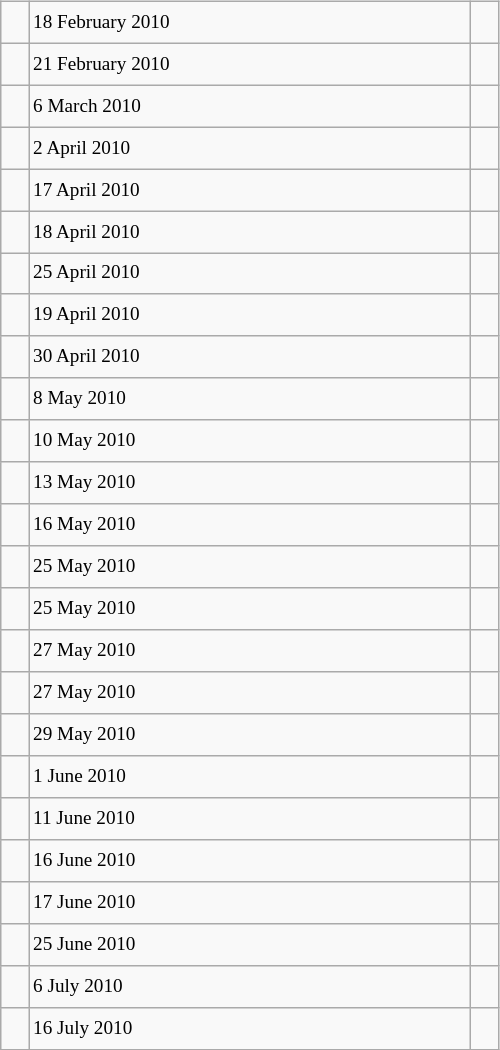<table class="wikitable" style="font-size: 80%; float: left; width: 26em; margin-right: 1em; height: 700px">
<tr>
<td></td>
<td>18 February 2010</td>
<td></td>
</tr>
<tr>
<td></td>
<td>21 February 2010</td>
<td></td>
</tr>
<tr>
<td></td>
<td>6 March 2010</td>
<td></td>
</tr>
<tr>
<td></td>
<td>2 April 2010</td>
<td></td>
</tr>
<tr>
<td></td>
<td>17 April 2010</td>
<td></td>
</tr>
<tr>
<td></td>
<td>18 April 2010</td>
<td></td>
</tr>
<tr>
<td></td>
<td>25 April 2010</td>
<td></td>
</tr>
<tr>
<td></td>
<td>19 April 2010</td>
<td></td>
</tr>
<tr>
<td></td>
<td>30 April 2010</td>
<td></td>
</tr>
<tr>
<td></td>
<td>8 May 2010</td>
<td></td>
</tr>
<tr>
<td></td>
<td>10 May 2010</td>
<td></td>
</tr>
<tr>
<td></td>
<td>13 May 2010</td>
<td></td>
</tr>
<tr>
<td></td>
<td>16 May 2010</td>
<td></td>
</tr>
<tr>
<td></td>
<td>25 May 2010</td>
<td></td>
</tr>
<tr>
<td></td>
<td>25 May 2010</td>
<td></td>
</tr>
<tr>
<td></td>
<td>27 May 2010</td>
<td></td>
</tr>
<tr>
<td></td>
<td>27 May 2010</td>
<td></td>
</tr>
<tr>
<td></td>
<td>29 May 2010</td>
<td></td>
</tr>
<tr>
<td></td>
<td>1 June 2010</td>
<td></td>
</tr>
<tr>
<td></td>
<td>11 June 2010</td>
<td></td>
</tr>
<tr>
<td></td>
<td>16 June 2010</td>
<td></td>
</tr>
<tr>
<td></td>
<td>17 June 2010</td>
<td></td>
</tr>
<tr>
<td></td>
<td>25 June 2010</td>
<td></td>
</tr>
<tr>
<td></td>
<td>6 July 2010</td>
<td></td>
</tr>
<tr>
<td></td>
<td>16 July 2010</td>
<td></td>
</tr>
</table>
